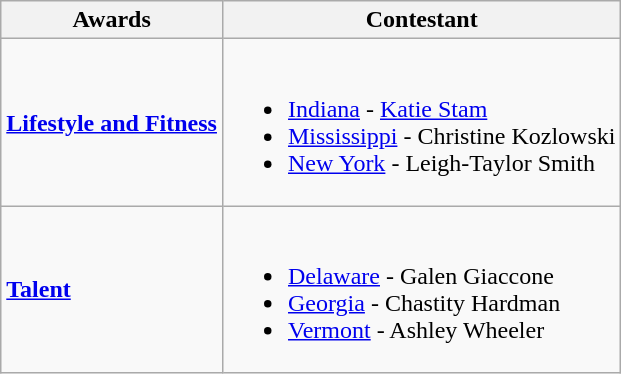<table class="wikitable">
<tr>
<th>Awards</th>
<th>Contestant</th>
</tr>
<tr>
<td><strong><a href='#'>Lifestyle and Fitness</a></strong></td>
<td><br><ul><li> <a href='#'>Indiana</a> - <a href='#'>Katie Stam</a></li><li> <a href='#'>Mississippi</a> - Christine Kozlowski</li><li> <a href='#'>New York</a> - Leigh-Taylor Smith</li></ul></td>
</tr>
<tr>
<td><strong><a href='#'>Talent</a></strong></td>
<td><br><ul><li> <a href='#'>Delaware</a> - Galen Giaccone</li><li> <a href='#'>Georgia</a> - Chastity Hardman</li><li> <a href='#'>Vermont</a> - Ashley Wheeler</li></ul></td>
</tr>
</table>
